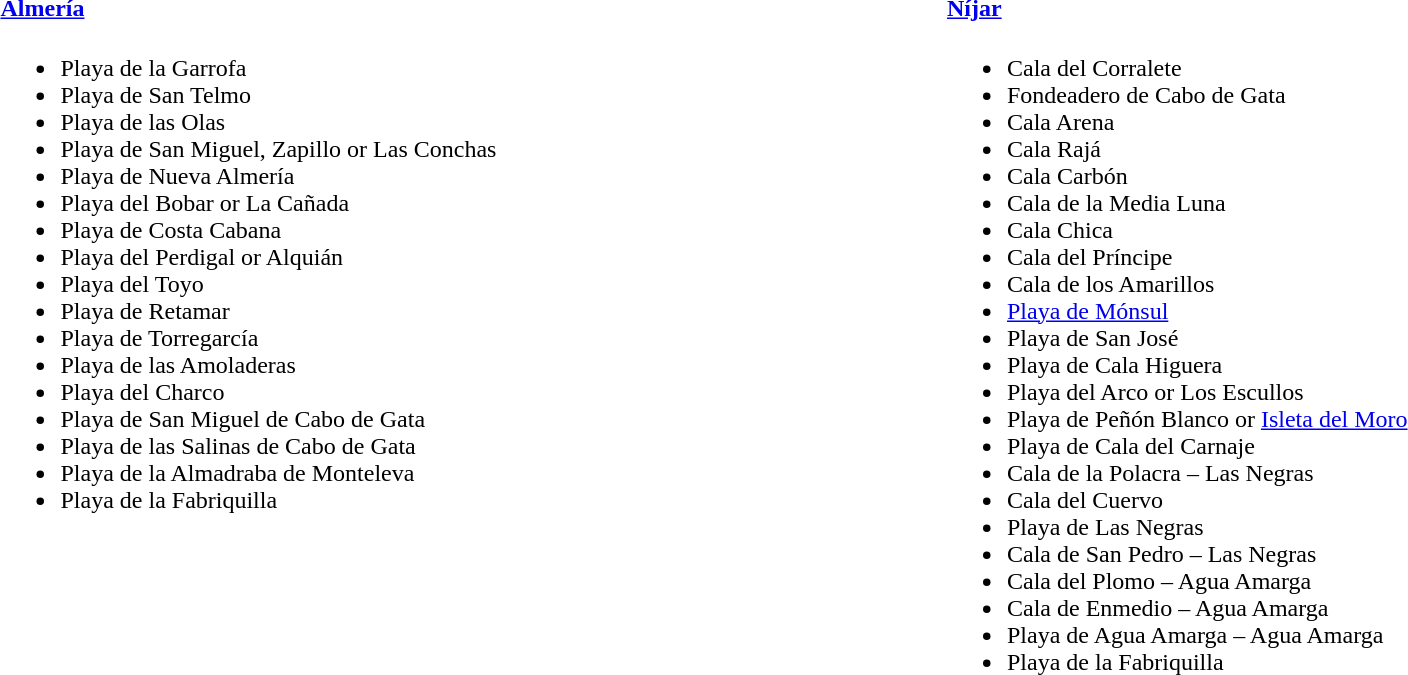<table width=100%>
<tr valign ="top">
<td width=50%><br><h4><a href='#'>Almería</a></h4><ul><li>Playa de la Garrofa</li><li>Playa de San Telmo</li><li>Playa de las Olas</li><li>Playa de San Miguel, Zapillo or Las Conchas</li><li>Playa de Nueva Almería</li><li>Playa del Bobar or La Cañada</li><li>Playa de Costa Cabana</li><li>Playa del Perdigal or Alquián</li><li>Playa del Toyo</li><li>Playa de Retamar</li><li>Playa de Torregarcía</li><li>Playa de las Amoladeras</li><li>Playa del Charco</li><li>Playa de San Miguel de Cabo de Gata</li><li>Playa de las Salinas de Cabo de Gata</li><li>Playa de la Almadraba de Monteleva</li><li>Playa de la Fabriquilla</li></ul></td>
<td width=50%><br><h4><a href='#'>Níjar</a></h4><ul><li>Cala del Corralete</li><li>Fondeadero de Cabo de Gata</li><li>Cala Arena</li><li>Cala Rajá</li><li>Cala Carbón</li><li>Cala de la Media Luna</li><li>Cala Chica</li><li>Cala del Príncipe</li><li>Cala de los Amarillos</li><li><a href='#'>Playa de Mónsul</a></li><li>Playa de San José</li><li>Playa de Cala Higuera</li><li>Playa del Arco or Los Escullos</li><li>Playa de Peñón Blanco or <a href='#'>Isleta del Moro</a></li><li>Playa de Cala del Carnaje</li><li>Cala de la Polacra – Las Negras</li><li>Cala del Cuervo</li><li>Playa de Las Negras</li><li>Cala de San Pedro – Las Negras</li><li>Cala del Plomo – Agua Amarga</li><li>Cala de Enmedio – Agua Amarga</li><li>Playa de Agua Amarga – Agua Amarga</li><li>Playa de la Fabriquilla</li></ul></td>
</tr>
</table>
